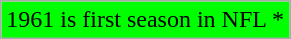<table class="wikitable">
<tr>
<td style="background-color:#00FF00;">1961 is first season in NFL *</td>
</tr>
</table>
